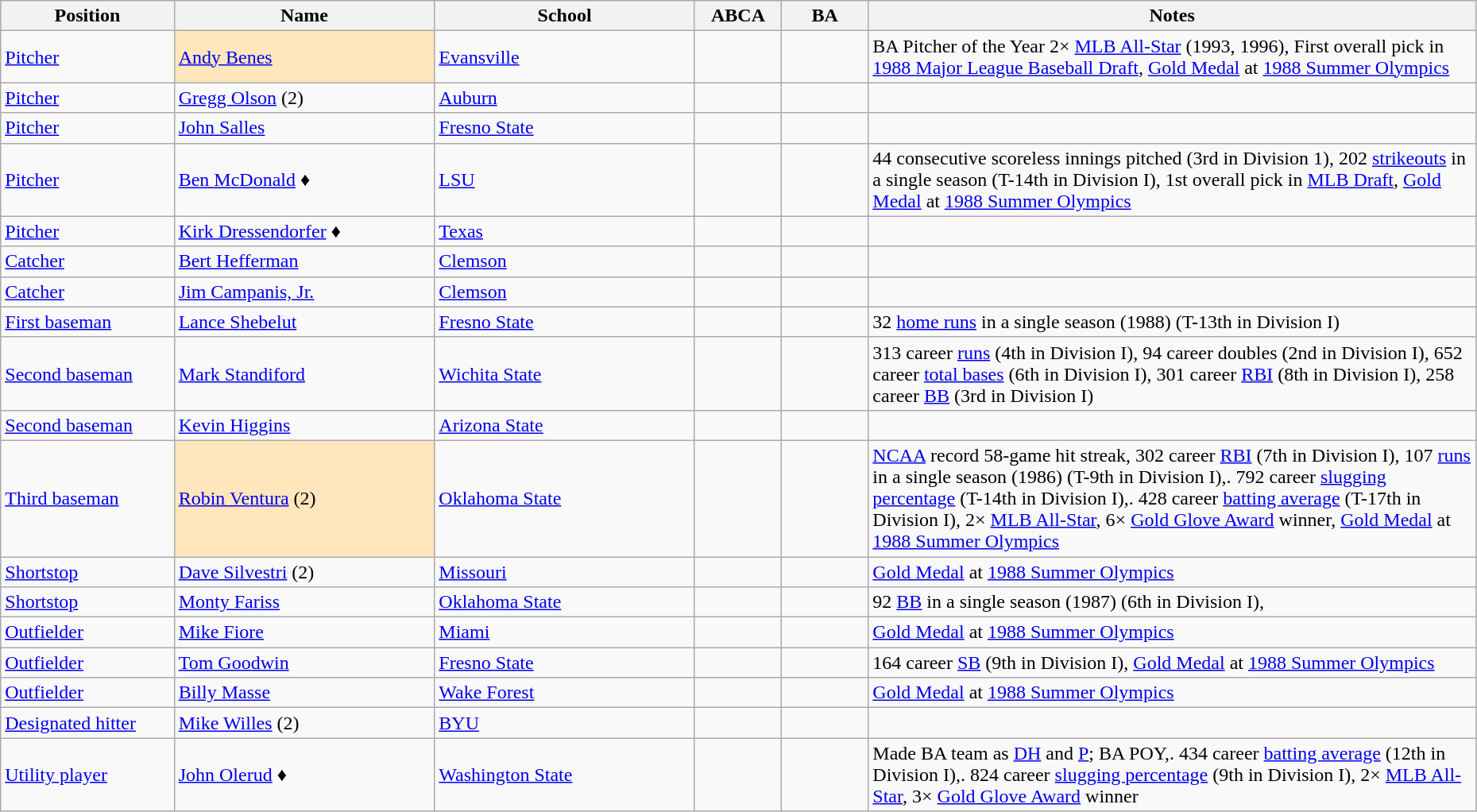<table class="wikitable sortable" style="width:98%;">
<tr>
<th width=10%>Position</th>
<th width=15%>Name</th>
<th width=15%>School</th>
<th width=5%>ABCA</th>
<th width=5%>BA</th>
<th width=35% class="unsortable">Notes</th>
</tr>
<tr>
<td><a href='#'>Pitcher</a></td>
<td style="background-color:#FFE6BD"><a href='#'>Andy Benes</a></td>
<td><a href='#'>Evansville</a></td>
<td></td>
<td></td>
<td>BA Pitcher of the Year 2× <a href='#'>MLB All-Star</a> (1993, 1996), First overall pick in <a href='#'>1988 Major League Baseball Draft</a>, <a href='#'>Gold Medal</a> at <a href='#'>1988 Summer Olympics</a></td>
</tr>
<tr>
<td><a href='#'>Pitcher</a></td>
<td><a href='#'>Gregg Olson</a> (2)</td>
<td><a href='#'>Auburn</a></td>
<td></td>
<td></td>
<td></td>
</tr>
<tr>
<td><a href='#'>Pitcher</a></td>
<td><a href='#'>John Salles</a></td>
<td><a href='#'>Fresno State</a></td>
<td></td>
<td></td>
<td></td>
</tr>
<tr>
<td><a href='#'>Pitcher</a></td>
<td><a href='#'>Ben McDonald</a> ♦</td>
<td><a href='#'>LSU</a></td>
<td></td>
<td></td>
<td>44 consecutive scoreless innings pitched (3rd in Division 1), 202 <a href='#'>strikeouts</a> in a single season (T-14th in Division I), 1st overall pick in <a href='#'>MLB Draft</a>, <a href='#'>Gold Medal</a> at <a href='#'>1988 Summer Olympics</a></td>
</tr>
<tr>
<td><a href='#'>Pitcher</a></td>
<td><a href='#'>Kirk Dressendorfer</a> ♦</td>
<td><a href='#'>Texas</a></td>
<td></td>
<td></td>
<td></td>
</tr>
<tr>
<td><a href='#'>Catcher</a></td>
<td><a href='#'>Bert Hefferman</a></td>
<td><a href='#'>Clemson</a></td>
<td></td>
<td></td>
<td></td>
</tr>
<tr>
<td><a href='#'>Catcher</a></td>
<td><a href='#'>Jim Campanis, Jr.</a></td>
<td><a href='#'>Clemson</a></td>
<td></td>
<td></td>
<td></td>
</tr>
<tr>
<td><a href='#'>First baseman</a></td>
<td><a href='#'>Lance Shebelut</a></td>
<td><a href='#'>Fresno State</a></td>
<td></td>
<td></td>
<td>32 <a href='#'>home runs</a> in a single season (1988) (T-13th in Division I)</td>
</tr>
<tr>
<td><a href='#'>Second baseman</a></td>
<td><a href='#'>Mark Standiford</a></td>
<td><a href='#'>Wichita State</a></td>
<td></td>
<td></td>
<td>313 career <a href='#'>runs</a> (4th in Division I), 94 career doubles (2nd in Division I), 652 career <a href='#'>total bases</a> (6th in Division I), 301 career <a href='#'>RBI</a> (8th in Division I), 258 career <a href='#'>BB</a> (3rd in Division I)</td>
</tr>
<tr>
<td><a href='#'>Second baseman</a></td>
<td><a href='#'>Kevin Higgins</a></td>
<td><a href='#'>Arizona State</a></td>
<td></td>
<td></td>
<td></td>
</tr>
<tr>
<td><a href='#'>Third baseman</a></td>
<td style="background-color:#FFE6BD"><a href='#'>Robin Ventura</a> (2)</td>
<td><a href='#'>Oklahoma State</a></td>
<td></td>
<td></td>
<td><a href='#'>NCAA</a> record 58-game hit streak, 302 career <a href='#'>RBI</a> (7th in Division I), 107 <a href='#'>runs</a> in a single season (1986) (T-9th in Division I),. 792 career <a href='#'>slugging percentage</a> (T-14th in Division I),. 428 career <a href='#'>batting average</a> (T-17th in Division I), 2× <a href='#'>MLB All-Star</a>, 6× <a href='#'>Gold Glove Award</a> winner, <a href='#'>Gold Medal</a> at <a href='#'>1988 Summer Olympics</a></td>
</tr>
<tr>
<td><a href='#'>Shortstop</a></td>
<td><a href='#'>Dave Silvestri</a> (2)</td>
<td><a href='#'>Missouri</a></td>
<td></td>
<td></td>
<td><a href='#'>Gold Medal</a> at <a href='#'>1988 Summer Olympics</a></td>
</tr>
<tr>
<td><a href='#'>Shortstop</a></td>
<td><a href='#'>Monty Fariss</a></td>
<td><a href='#'>Oklahoma State</a></td>
<td></td>
<td></td>
<td>92 <a href='#'>BB</a> in a single season (1987) (6th in Division I),</td>
</tr>
<tr>
<td><a href='#'>Outfielder</a></td>
<td><a href='#'>Mike Fiore</a></td>
<td><a href='#'>Miami</a></td>
<td></td>
<td></td>
<td><a href='#'>Gold Medal</a> at <a href='#'>1988 Summer Olympics</a></td>
</tr>
<tr>
<td><a href='#'>Outfielder</a></td>
<td><a href='#'>Tom Goodwin</a></td>
<td><a href='#'>Fresno State</a></td>
<td></td>
<td></td>
<td>164 career <a href='#'>SB</a> (9th in Division I), <a href='#'>Gold Medal</a> at <a href='#'>1988 Summer Olympics</a></td>
</tr>
<tr>
<td><a href='#'>Outfielder</a></td>
<td><a href='#'>Billy Masse</a></td>
<td><a href='#'>Wake Forest</a></td>
<td></td>
<td></td>
<td><a href='#'>Gold Medal</a> at <a href='#'>1988 Summer Olympics</a></td>
</tr>
<tr>
<td><a href='#'>Designated hitter</a></td>
<td><a href='#'>Mike Willes</a> (2)</td>
<td><a href='#'>BYU</a></td>
<td></td>
<td></td>
<td></td>
</tr>
<tr>
<td><a href='#'>Utility player</a></td>
<td><a href='#'>John Olerud</a> ♦</td>
<td><a href='#'>Washington State</a></td>
<td></td>
<td></td>
<td>Made BA team as <a href='#'>DH</a> and <a href='#'>P</a>; BA POY,. 434 career <a href='#'>batting average</a> (12th in Division I),. 824 career <a href='#'>slugging percentage</a> (9th in Division I), 2× <a href='#'>MLB All-Star</a>, 3× <a href='#'>Gold Glove Award</a> winner</td>
</tr>
</table>
